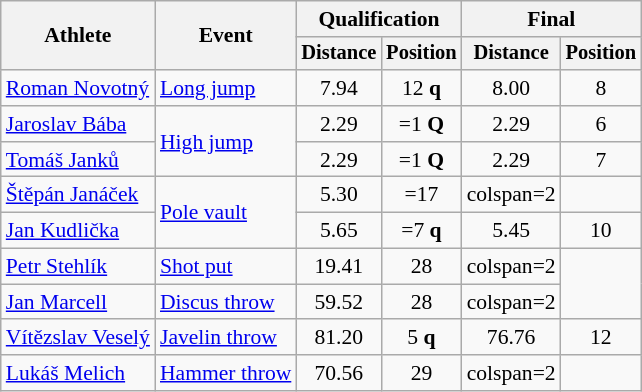<table class=wikitable style="font-size:90%">
<tr>
<th rowspan="2">Athlete</th>
<th rowspan="2">Event</th>
<th colspan="2">Qualification</th>
<th colspan="2">Final</th>
</tr>
<tr style="font-size:95%">
<th>Distance</th>
<th>Position</th>
<th>Distance</th>
<th>Position</th>
</tr>
<tr align=center>
<td align=left><a href='#'>Roman Novotný</a></td>
<td align=left><a href='#'>Long jump</a></td>
<td>7.94</td>
<td>12 <strong>q</strong></td>
<td>8.00</td>
<td>8</td>
</tr>
<tr align=center>
<td align=left><a href='#'>Jaroslav Bába</a></td>
<td rowspan=2 align=left><a href='#'>High jump</a></td>
<td>2.29</td>
<td>=1 <strong>Q</strong></td>
<td>2.29</td>
<td>6</td>
</tr>
<tr align=center>
<td align=left><a href='#'>Tomáš Janků</a></td>
<td>2.29</td>
<td>=1 <strong>Q</strong></td>
<td>2.29</td>
<td>7</td>
</tr>
<tr align=center>
<td align=left><a href='#'>Štěpán Janáček</a></td>
<td rowspan=2 align=left><a href='#'>Pole vault</a></td>
<td>5.30</td>
<td>=17</td>
<td>colspan=2 </td>
</tr>
<tr align=center>
<td align=left><a href='#'>Jan Kudlička</a></td>
<td>5.65</td>
<td>=7 <strong>q</strong></td>
<td>5.45</td>
<td>10</td>
</tr>
<tr align=center>
<td align=left><a href='#'>Petr Stehlík</a></td>
<td align=left><a href='#'>Shot put</a></td>
<td>19.41</td>
<td>28</td>
<td>colspan=2 </td>
</tr>
<tr align=center>
<td align=left><a href='#'>Jan Marcell</a></td>
<td align=left><a href='#'>Discus throw</a></td>
<td>59.52</td>
<td>28</td>
<td>colspan=2 </td>
</tr>
<tr align=center>
<td align=left><a href='#'>Vítězslav Veselý</a></td>
<td align=left><a href='#'>Javelin throw</a></td>
<td>81.20</td>
<td>5 <strong>q</strong></td>
<td>76.76</td>
<td>12</td>
</tr>
<tr align=center>
<td align=left><a href='#'>Lukáš Melich</a></td>
<td align=left><a href='#'>Hammer throw</a></td>
<td>70.56</td>
<td>29</td>
<td>colspan=2 </td>
</tr>
</table>
